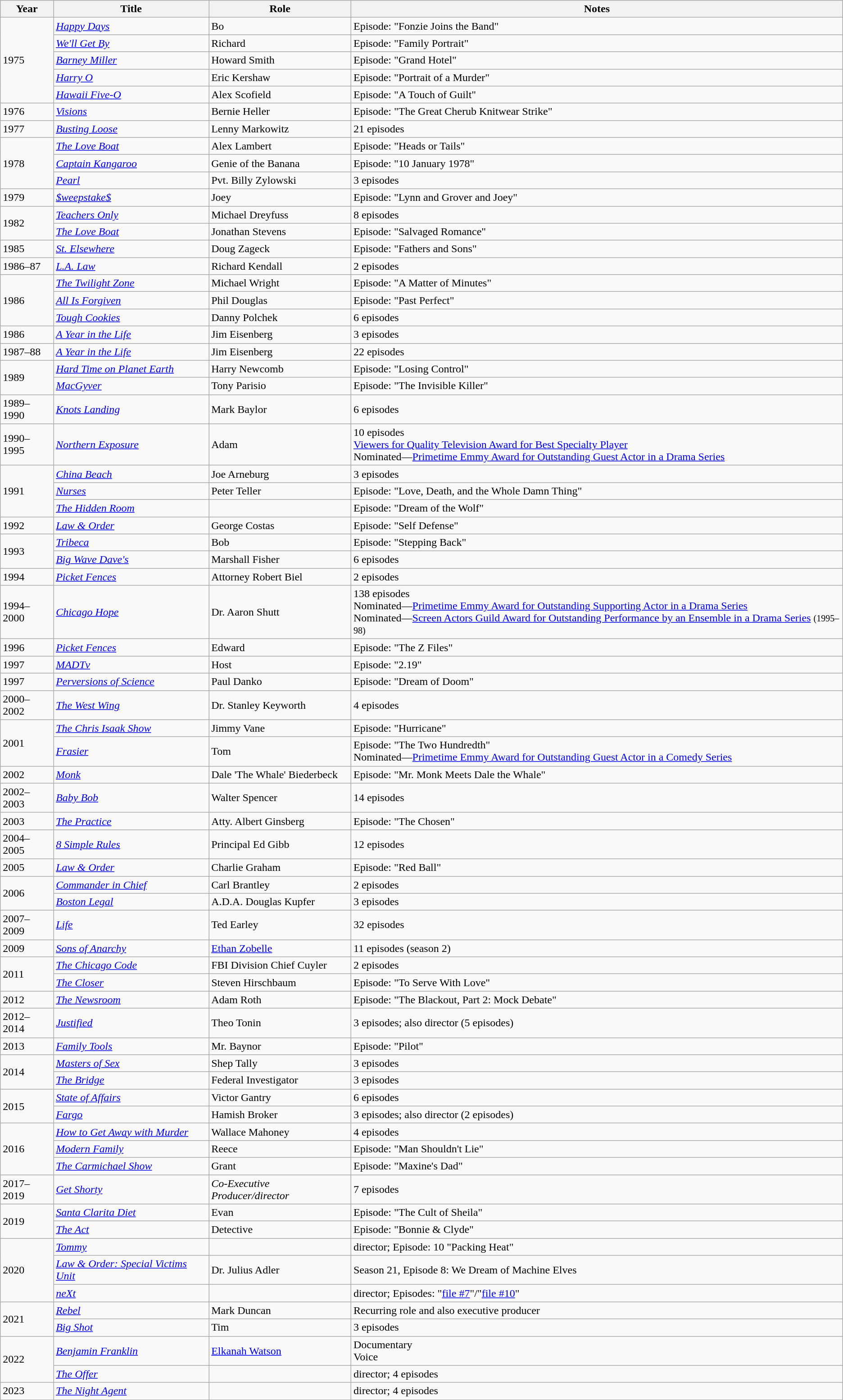<table class="wikitable sortable">
<tr>
<th>Year</th>
<th>Title</th>
<th>Role</th>
<th>Notes</th>
</tr>
<tr>
<td rowspan="5">1975</td>
<td><em><a href='#'>Happy Days</a></em></td>
<td>Bo</td>
<td>Episode: "Fonzie Joins the Band"</td>
</tr>
<tr>
<td><em><a href='#'>We'll Get By</a></em></td>
<td>Richard</td>
<td>Episode: "Family Portrait"</td>
</tr>
<tr>
<td><em><a href='#'>Barney Miller</a></em></td>
<td>Howard Smith</td>
<td>Episode: "Grand Hotel"</td>
</tr>
<tr>
<td><em><a href='#'>Harry O</a></em></td>
<td>Eric Kershaw</td>
<td>Episode: "Portrait of a Murder"</td>
</tr>
<tr>
<td><em><a href='#'>Hawaii Five-O</a></em></td>
<td>Alex Scofield</td>
<td>Episode: "A Touch of Guilt"</td>
</tr>
<tr>
<td>1976</td>
<td><em><a href='#'>Visions</a></em></td>
<td>Bernie Heller</td>
<td>Episode: "The Great Cherub Knitwear Strike"</td>
</tr>
<tr>
<td>1977</td>
<td><em><a href='#'>Busting Loose</a></em></td>
<td>Lenny Markowitz</td>
<td>21 episodes</td>
</tr>
<tr>
<td rowspan="3">1978</td>
<td><em><a href='#'>The Love Boat</a></em></td>
<td>Alex Lambert</td>
<td>Episode: "Heads or Tails"</td>
</tr>
<tr>
<td><em><a href='#'>Captain Kangaroo</a></em></td>
<td>Genie of the Banana</td>
<td>Episode: "10 January 1978"</td>
</tr>
<tr>
<td><em><a href='#'>Pearl</a></em></td>
<td>Pvt. Billy Zylowski</td>
<td>3 episodes</td>
</tr>
<tr>
<td>1979</td>
<td><em><a href='#'>$weepstake$</a></em></td>
<td>Joey</td>
<td>Episode: "Lynn and Grover and Joey"</td>
</tr>
<tr>
<td rowspan="2">1982</td>
<td><em><a href='#'>Teachers Only</a></em></td>
<td>Michael Dreyfuss</td>
<td>8 episodes</td>
</tr>
<tr>
<td><em><a href='#'>The Love Boat</a></em></td>
<td>Jonathan Stevens</td>
<td>Episode: "Salvaged Romance"</td>
</tr>
<tr>
<td>1985</td>
<td><em><a href='#'>St. Elsewhere</a></em></td>
<td>Doug Zageck</td>
<td>Episode: "Fathers and Sons"</td>
</tr>
<tr>
<td>1986–87</td>
<td><em><a href='#'>L.A. Law</a></em></td>
<td>Richard Kendall</td>
<td>2 episodes</td>
</tr>
<tr>
<td rowspan="3">1986</td>
<td><em><a href='#'>The Twilight Zone</a></em></td>
<td>Michael Wright</td>
<td>Episode: "A Matter of Minutes"</td>
</tr>
<tr>
<td><em><a href='#'>All Is Forgiven</a></em></td>
<td>Phil Douglas</td>
<td>Episode: "Past Perfect"</td>
</tr>
<tr>
<td><em><a href='#'>Tough Cookies</a></em></td>
<td>Danny Polchek</td>
<td>6 episodes</td>
</tr>
<tr>
<td>1986</td>
<td><em><a href='#'>A Year in the Life</a></em></td>
<td>Jim Eisenberg</td>
<td>3 episodes</td>
</tr>
<tr>
<td>1987–88</td>
<td><em><a href='#'>A Year in the Life</a></em></td>
<td>Jim Eisenberg</td>
<td>22 episodes</td>
</tr>
<tr>
<td rowspan="2">1989</td>
<td><em><a href='#'>Hard Time on Planet Earth</a></em></td>
<td>Harry Newcomb</td>
<td>Episode: "Losing Control"</td>
</tr>
<tr>
<td><em><a href='#'>MacGyver</a></em></td>
<td>Tony Parisio</td>
<td>Episode: "The Invisible Killer"</td>
</tr>
<tr>
<td>1989–1990</td>
<td><em><a href='#'>Knots Landing</a></em></td>
<td>Mark Baylor</td>
<td>6 episodes</td>
</tr>
<tr>
<td>1990–1995</td>
<td><em><a href='#'>Northern Exposure</a></em></td>
<td>Adam</td>
<td>10 episodes<br><a href='#'>Viewers for Quality Television Award for Best Specialty Player</a><br>Nominated—<a href='#'>Primetime Emmy Award for Outstanding Guest Actor in a Drama Series</a></td>
</tr>
<tr>
<td rowspan="3">1991</td>
<td><em><a href='#'>China Beach</a></em></td>
<td>Joe Arneburg</td>
<td>3 episodes</td>
</tr>
<tr>
<td><em><a href='#'>Nurses</a></em></td>
<td>Peter Teller</td>
<td>Episode: "Love, Death, and the Whole Damn Thing"</td>
</tr>
<tr>
<td><em><a href='#'>The Hidden Room</a></em></td>
<td></td>
<td>Episode: "Dream of the Wolf"</td>
</tr>
<tr>
<td>1992</td>
<td><em><a href='#'>Law & Order</a></em></td>
<td>George Costas</td>
<td>Episode: "Self Defense"</td>
</tr>
<tr>
<td rowspan="2">1993</td>
<td><em><a href='#'>Tribeca</a></em></td>
<td>Bob</td>
<td>Episode: "Stepping Back"</td>
</tr>
<tr>
<td><em><a href='#'>Big Wave Dave's</a></em></td>
<td>Marshall Fisher</td>
<td>6 episodes</td>
</tr>
<tr>
<td>1994</td>
<td><em><a href='#'>Picket Fences</a></em></td>
<td>Attorney Robert Biel</td>
<td>2 episodes</td>
</tr>
<tr>
<td>1994–2000</td>
<td><em><a href='#'>Chicago Hope</a></em></td>
<td>Dr. Aaron Shutt</td>
<td>138 episodes<br>Nominated—<a href='#'>Primetime Emmy Award for Outstanding Supporting Actor in a Drama Series</a><br>Nominated—<a href='#'>Screen Actors Guild Award for Outstanding Performance by an Ensemble in a Drama Series</a> <small>(1995–98)</small></td>
</tr>
<tr>
<td>1996</td>
<td><em><a href='#'>Picket Fences</a></em></td>
<td>Edward</td>
<td>Episode: "The Z Files"</td>
</tr>
<tr>
<td>1997</td>
<td><em><a href='#'>MADTv</a></em></td>
<td>Host</td>
<td>Episode: "2.19"</td>
</tr>
<tr>
<td>1997</td>
<td><em><a href='#'>Perversions of Science</a></em></td>
<td>Paul Danko</td>
<td>Episode: "Dream of Doom"</td>
</tr>
<tr>
<td>2000–2002</td>
<td><em><a href='#'>The West Wing</a></em></td>
<td>Dr. Stanley Keyworth</td>
<td>4 episodes</td>
</tr>
<tr>
<td rowspan="2">2001</td>
<td><em><a href='#'>The Chris Isaak Show</a></em></td>
<td>Jimmy Vane</td>
<td>Episode: "Hurricane"</td>
</tr>
<tr>
<td><em><a href='#'>Frasier</a></em></td>
<td>Tom</td>
<td>Episode: "The Two Hundredth"<br>Nominated—<a href='#'>Primetime Emmy Award for Outstanding Guest Actor in a Comedy Series</a></td>
</tr>
<tr>
<td>2002</td>
<td><em><a href='#'>Monk</a></em></td>
<td>Dale 'The Whale' Biederbeck</td>
<td>Episode: "Mr. Monk Meets Dale the Whale"</td>
</tr>
<tr>
<td>2002–2003</td>
<td><em><a href='#'>Baby Bob</a></em></td>
<td>Walter Spencer</td>
<td>14 episodes</td>
</tr>
<tr>
<td>2003</td>
<td><em><a href='#'>The Practice</a></em></td>
<td>Atty. Albert Ginsberg</td>
<td>Episode: "The Chosen"</td>
</tr>
<tr>
<td>2004–2005</td>
<td><em><a href='#'>8 Simple Rules</a></em></td>
<td>Principal Ed Gibb</td>
<td>12 episodes</td>
</tr>
<tr>
<td>2005</td>
<td><em><a href='#'>Law & Order</a></em></td>
<td>Charlie Graham</td>
<td>Episode: "Red Ball"</td>
</tr>
<tr>
<td rowspan="2">2006</td>
<td><em><a href='#'>Commander in Chief</a></em></td>
<td>Carl Brantley</td>
<td>2 episodes</td>
</tr>
<tr>
<td><em><a href='#'>Boston Legal</a></em></td>
<td>A.D.A. Douglas Kupfer</td>
<td>3 episodes</td>
</tr>
<tr>
<td>2007–2009</td>
<td><em><a href='#'>Life</a></em></td>
<td>Ted Earley</td>
<td>32 episodes</td>
</tr>
<tr>
<td>2009</td>
<td><em><a href='#'>Sons of Anarchy</a></em></td>
<td><a href='#'>Ethan Zobelle</a></td>
<td>11 episodes (season 2)</td>
</tr>
<tr>
<td rowspan="2">2011</td>
<td><em><a href='#'>The Chicago Code</a></em></td>
<td>FBI Division Chief Cuyler</td>
<td>2 episodes</td>
</tr>
<tr>
<td><em><a href='#'>The Closer</a></em></td>
<td>Steven Hirschbaum</td>
<td>Episode: "To Serve With Love"</td>
</tr>
<tr>
<td>2012</td>
<td><em><a href='#'>The Newsroom</a></em></td>
<td>Adam Roth</td>
<td>Episode: "The Blackout, Part 2: Mock Debate"</td>
</tr>
<tr>
<td>2012–2014</td>
<td><em><a href='#'>Justified</a></em></td>
<td>Theo Tonin</td>
<td>3 episodes; also director (5 episodes)</td>
</tr>
<tr>
<td>2013</td>
<td><em><a href='#'>Family Tools</a></em></td>
<td>Mr. Baynor</td>
<td>Episode: "Pilot"</td>
</tr>
<tr>
<td rowspan=2>2014</td>
<td><em><a href='#'>Masters of Sex</a></em></td>
<td>Shep Tally</td>
<td>3 episodes</td>
</tr>
<tr>
<td><em><a href='#'>The Bridge</a></em></td>
<td>Federal Investigator</td>
<td>3 episodes</td>
</tr>
<tr>
<td rowspan=2>2015</td>
<td><em><a href='#'>State of Affairs</a></em></td>
<td>Victor Gantry</td>
<td>6 episodes</td>
</tr>
<tr>
<td><em><a href='#'>Fargo</a></em></td>
<td>Hamish Broker</td>
<td>3 episodes; also director (2 episodes)</td>
</tr>
<tr>
<td rowspan="3">2016</td>
<td><em><a href='#'>How to Get Away with Murder</a></em></td>
<td>Wallace Mahoney</td>
<td>4 episodes</td>
</tr>
<tr>
<td><em><a href='#'>Modern Family</a></em></td>
<td>Reece</td>
<td>Episode: "Man Shouldn't Lie"</td>
</tr>
<tr>
<td><em><a href='#'>The Carmichael Show</a></em></td>
<td>Grant</td>
<td>Episode: "Maxine's Dad"</td>
</tr>
<tr>
<td>2017–2019</td>
<td><em><a href='#'>Get Shorty</a></em></td>
<td><em>Co-Executive Producer/director</em></td>
<td>7 episodes</td>
</tr>
<tr>
<td rowspan=2>2019</td>
<td><em><a href='#'>Santa Clarita Diet</a></em></td>
<td>Evan</td>
<td>Episode: "The Cult of Sheila"</td>
</tr>
<tr>
<td><em><a href='#'>The Act</a></em></td>
<td>Detective</td>
<td>Episode: "Bonnie & Clyde"</td>
</tr>
<tr>
<td rowspan=3>2020</td>
<td><em><a href='#'>Tommy</a></em></td>
<td></td>
<td>director; Episode: 10 "Packing Heat"</td>
</tr>
<tr>
<td><em><a href='#'>Law & Order: Special Victims Unit</a></em></td>
<td>Dr. Julius Adler</td>
<td>Season 21, Episode 8: We Dream of Machine Elves</td>
</tr>
<tr>
<td><em><a href='#'>neXt</a></em></td>
<td></td>
<td>director; Episodes: "<a href='#'>file #7</a>"/"<a href='#'>file #10</a>"</td>
</tr>
<tr>
<td rowspan="2">2021</td>
<td><em><a href='#'>Rebel</a></em></td>
<td>Mark Duncan</td>
<td>Recurring role and also executive producer</td>
</tr>
<tr>
<td><em><a href='#'>Big Shot</a></em></td>
<td>Tim</td>
<td>3 episodes</td>
</tr>
<tr>
<td rowspan="2">2022</td>
<td><em><a href='#'>Benjamin Franklin</a></em></td>
<td><a href='#'>Elkanah Watson</a></td>
<td>Documentary<br>Voice</td>
</tr>
<tr>
<td><em><a href='#'>The Offer</a></em></td>
<td></td>
<td>director; 4 episodes</td>
</tr>
<tr>
<td>2023</td>
<td><em><a href='#'>The Night Agent</a></em></td>
<td></td>
<td>director; 4 episodes</td>
</tr>
</table>
